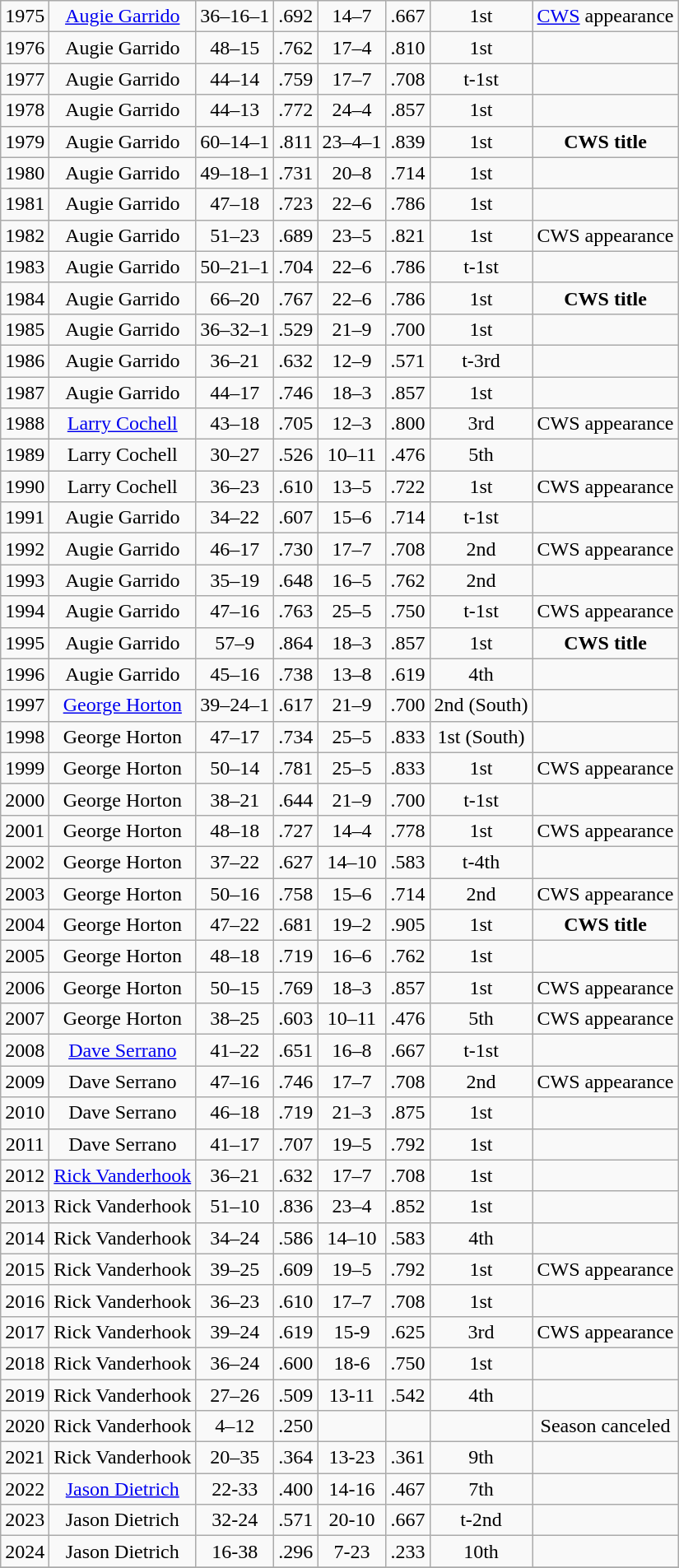<table class="wikitable sortable" style="text-align:center">
<tr>
<td>1975</td>
<td><a href='#'>Augie Garrido</a></td>
<td>36–16–1</td>
<td>.692</td>
<td>14–7</td>
<td>.667</td>
<td>1st</td>
<td><a href='#'>CWS</a> appearance</td>
</tr>
<tr>
<td>1976</td>
<td>Augie Garrido</td>
<td>48–15</td>
<td>.762</td>
<td>17–4</td>
<td>.810</td>
<td>1st</td>
<td></td>
</tr>
<tr>
<td>1977</td>
<td>Augie Garrido</td>
<td>44–14</td>
<td>.759</td>
<td>17–7</td>
<td>.708</td>
<td>t-1st</td>
<td></td>
</tr>
<tr>
<td>1978</td>
<td>Augie Garrido</td>
<td>44–13</td>
<td>.772</td>
<td>24–4</td>
<td>.857</td>
<td>1st</td>
<td></td>
</tr>
<tr>
<td>1979</td>
<td>Augie Garrido</td>
<td>60–14–1</td>
<td>.811</td>
<td>23–4–1</td>
<td>.839</td>
<td>1st</td>
<td><strong>CWS title</strong></td>
</tr>
<tr>
<td>1980</td>
<td>Augie Garrido</td>
<td>49–18–1</td>
<td>.731</td>
<td>20–8</td>
<td>.714</td>
<td>1st</td>
<td></td>
</tr>
<tr>
<td>1981</td>
<td>Augie Garrido</td>
<td>47–18</td>
<td>.723</td>
<td>22–6</td>
<td>.786</td>
<td>1st</td>
<td></td>
</tr>
<tr>
<td>1982</td>
<td>Augie Garrido</td>
<td>51–23</td>
<td>.689</td>
<td>23–5</td>
<td>.821</td>
<td>1st</td>
<td>CWS appearance</td>
</tr>
<tr>
<td>1983</td>
<td>Augie Garrido</td>
<td>50–21–1</td>
<td>.704</td>
<td>22–6</td>
<td>.786</td>
<td>t-1st</td>
<td></td>
</tr>
<tr>
<td>1984</td>
<td>Augie Garrido</td>
<td>66–20</td>
<td>.767</td>
<td>22–6</td>
<td>.786</td>
<td>1st</td>
<td><strong>CWS title</strong></td>
</tr>
<tr>
<td>1985</td>
<td>Augie Garrido</td>
<td>36–32–1</td>
<td>.529</td>
<td>21–9</td>
<td>.700</td>
<td>1st</td>
<td></td>
</tr>
<tr>
<td>1986</td>
<td>Augie Garrido</td>
<td>36–21</td>
<td>.632</td>
<td>12–9</td>
<td>.571</td>
<td>t-3rd</td>
<td></td>
</tr>
<tr>
<td>1987</td>
<td>Augie Garrido</td>
<td>44–17</td>
<td>.746</td>
<td>18–3</td>
<td>.857</td>
<td>1st</td>
<td></td>
</tr>
<tr>
<td>1988</td>
<td><a href='#'>Larry Cochell</a></td>
<td>43–18</td>
<td>.705</td>
<td>12–3</td>
<td>.800</td>
<td>3rd</td>
<td>CWS appearance</td>
</tr>
<tr>
<td>1989</td>
<td>Larry Cochell</td>
<td>30–27</td>
<td>.526</td>
<td>10–11</td>
<td>.476</td>
<td>5th</td>
<td></td>
</tr>
<tr>
<td>1990</td>
<td>Larry Cochell</td>
<td>36–23</td>
<td>.610</td>
<td>13–5</td>
<td>.722</td>
<td>1st</td>
<td>CWS appearance</td>
</tr>
<tr>
<td>1991</td>
<td>Augie Garrido</td>
<td>34–22</td>
<td>.607</td>
<td>15–6</td>
<td>.714</td>
<td>t-1st</td>
<td></td>
</tr>
<tr>
<td>1992</td>
<td>Augie Garrido</td>
<td>46–17</td>
<td>.730</td>
<td>17–7</td>
<td>.708</td>
<td>2nd</td>
<td>CWS appearance</td>
</tr>
<tr>
<td>1993</td>
<td>Augie Garrido</td>
<td>35–19</td>
<td>.648</td>
<td>16–5</td>
<td>.762</td>
<td>2nd</td>
<td></td>
</tr>
<tr>
<td>1994</td>
<td>Augie Garrido</td>
<td>47–16</td>
<td>.763</td>
<td>25–5</td>
<td>.750</td>
<td>t-1st</td>
<td>CWS appearance</td>
</tr>
<tr>
<td>1995</td>
<td>Augie Garrido</td>
<td>57–9</td>
<td>.864</td>
<td>18–3</td>
<td>.857</td>
<td>1st</td>
<td><strong>CWS title</strong></td>
</tr>
<tr>
<td>1996</td>
<td>Augie Garrido</td>
<td>45–16</td>
<td>.738</td>
<td>13–8</td>
<td>.619</td>
<td>4th</td>
<td></td>
</tr>
<tr>
<td>1997</td>
<td><a href='#'>George Horton</a></td>
<td>39–24–1</td>
<td>.617</td>
<td>21–9</td>
<td>.700</td>
<td>2nd (South)</td>
<td></td>
</tr>
<tr>
<td>1998</td>
<td>George Horton</td>
<td>47–17</td>
<td>.734</td>
<td>25–5</td>
<td>.833</td>
<td>1st (South)</td>
<td></td>
</tr>
<tr>
<td>1999</td>
<td>George Horton</td>
<td>50–14</td>
<td>.781</td>
<td>25–5</td>
<td>.833</td>
<td>1st</td>
<td>CWS appearance</td>
</tr>
<tr>
<td>2000</td>
<td>George Horton</td>
<td>38–21</td>
<td>.644</td>
<td>21–9</td>
<td>.700</td>
<td>t-1st</td>
<td></td>
</tr>
<tr>
<td>2001</td>
<td>George Horton</td>
<td>48–18</td>
<td>.727</td>
<td>14–4</td>
<td>.778</td>
<td>1st</td>
<td>CWS appearance</td>
</tr>
<tr>
<td>2002</td>
<td>George Horton</td>
<td>37–22</td>
<td>.627</td>
<td>14–10</td>
<td>.583</td>
<td>t-4th</td>
<td></td>
</tr>
<tr>
<td>2003</td>
<td>George Horton</td>
<td>50–16</td>
<td>.758</td>
<td>15–6</td>
<td>.714</td>
<td>2nd</td>
<td>CWS appearance</td>
</tr>
<tr>
<td>2004</td>
<td>George Horton</td>
<td>47–22</td>
<td>.681</td>
<td>19–2</td>
<td>.905</td>
<td>1st</td>
<td><strong>CWS title</strong></td>
</tr>
<tr>
<td>2005</td>
<td>George Horton</td>
<td>48–18</td>
<td>.719</td>
<td>16–6</td>
<td>.762</td>
<td>1st</td>
<td></td>
</tr>
<tr>
<td>2006</td>
<td>George Horton</td>
<td>50–15</td>
<td>.769</td>
<td>18–3</td>
<td>.857</td>
<td>1st</td>
<td>CWS appearance</td>
</tr>
<tr>
<td>2007</td>
<td>George Horton</td>
<td>38–25</td>
<td>.603</td>
<td>10–11</td>
<td>.476</td>
<td>5th</td>
<td>CWS appearance</td>
</tr>
<tr>
<td>2008</td>
<td><a href='#'>Dave Serrano</a></td>
<td>41–22</td>
<td>.651</td>
<td>16–8</td>
<td>.667</td>
<td>t-1st</td>
<td></td>
</tr>
<tr>
<td>2009</td>
<td>Dave Serrano</td>
<td>47–16</td>
<td>.746</td>
<td>17–7</td>
<td>.708</td>
<td>2nd</td>
<td>CWS appearance</td>
</tr>
<tr>
<td>2010</td>
<td>Dave Serrano</td>
<td>46–18</td>
<td>.719</td>
<td>21–3</td>
<td>.875</td>
<td>1st</td>
<td></td>
</tr>
<tr>
<td>2011</td>
<td>Dave Serrano</td>
<td>41–17</td>
<td>.707</td>
<td>19–5</td>
<td>.792</td>
<td>1st</td>
<td></td>
</tr>
<tr>
<td>2012</td>
<td><a href='#'>Rick Vanderhook</a></td>
<td>36–21</td>
<td>.632</td>
<td>17–7</td>
<td>.708</td>
<td>1st</td>
<td></td>
</tr>
<tr>
<td>2013</td>
<td>Rick Vanderhook</td>
<td>51–10</td>
<td>.836</td>
<td>23–4</td>
<td>.852</td>
<td>1st</td>
<td></td>
</tr>
<tr>
<td>2014</td>
<td>Rick Vanderhook</td>
<td>34–24</td>
<td>.586</td>
<td>14–10</td>
<td>.583</td>
<td>4th</td>
<td></td>
</tr>
<tr>
<td>2015</td>
<td>Rick Vanderhook</td>
<td>39–25</td>
<td>.609</td>
<td>19–5</td>
<td>.792</td>
<td>1st</td>
<td>CWS appearance</td>
</tr>
<tr>
<td>2016</td>
<td>Rick Vanderhook</td>
<td>36–23</td>
<td>.610</td>
<td>17–7</td>
<td>.708</td>
<td>1st</td>
</tr>
<tr>
<td>2017</td>
<td>Rick Vanderhook</td>
<td>39–24</td>
<td>.619</td>
<td>15-9</td>
<td>.625</td>
<td>3rd</td>
<td>CWS appearance</td>
</tr>
<tr>
<td>2018</td>
<td>Rick Vanderhook</td>
<td>36–24</td>
<td>.600</td>
<td>18-6</td>
<td>.750</td>
<td>1st</td>
<td></td>
</tr>
<tr>
<td>2019</td>
<td>Rick Vanderhook</td>
<td>27–26</td>
<td>.509</td>
<td>13-11</td>
<td>.542</td>
<td>4th</td>
<td></td>
</tr>
<tr>
<td>2020</td>
<td>Rick Vanderhook</td>
<td>4–12</td>
<td>.250</td>
<td></td>
<td></td>
<td></td>
<td>Season canceled</td>
</tr>
<tr>
<td>2021</td>
<td>Rick Vanderhook</td>
<td>20–35</td>
<td>.364</td>
<td>13-23</td>
<td>.361</td>
<td>9th</td>
<td></td>
</tr>
<tr>
<td>2022</td>
<td><a href='#'>Jason Dietrich</a></td>
<td>22-33</td>
<td>.400</td>
<td>14-16</td>
<td>.467</td>
<td>7th</td>
<td></td>
</tr>
<tr>
<td>2023</td>
<td>Jason Dietrich</td>
<td>32-24</td>
<td>.571</td>
<td>20-10</td>
<td>.667</td>
<td>t-2nd</td>
<td></td>
</tr>
<tr>
<td>2024</td>
<td>Jason Dietrich</td>
<td>16-38</td>
<td>.296</td>
<td>7-23</td>
<td>.233</td>
<td>10th</td>
<td></td>
</tr>
<tr>
</tr>
</table>
